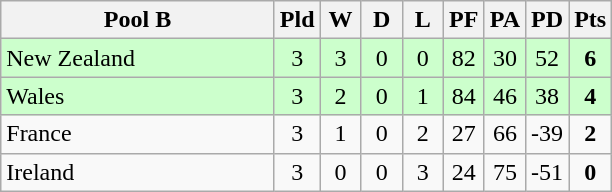<table class="wikitable" style="text-align:center;">
<tr>
<th width=175>Pool B</th>
<th width=20 abbr="Played">Pld</th>
<th width=20 abbr="Won">W</th>
<th width=20 abbr="Drawn">D</th>
<th width=20 abbr="Lost">L</th>
<th width=20 abbr="Goals for">PF</th>
<th width=20 abbr="Goals against">PA</th>
<th width=20 abbr="Goal difference">PD</th>
<th width=20 abbr="Points">Pts</th>
</tr>
<tr style="background:#ccffcc;">
<td style="text-align:left;"> New Zealand</td>
<td>3</td>
<td>3</td>
<td>0</td>
<td>0</td>
<td>82</td>
<td>30</td>
<td>52</td>
<td><strong>6</strong></td>
</tr>
<tr style="background:#ccffcc;">
<td style="text-align:left;"> Wales</td>
<td>3</td>
<td>2</td>
<td>0</td>
<td>1</td>
<td>84</td>
<td>46</td>
<td>38</td>
<td><strong>4</strong></td>
</tr>
<tr>
<td style="text-align:left;"> France</td>
<td>3</td>
<td>1</td>
<td>0</td>
<td>2</td>
<td>27</td>
<td>66</td>
<td>-39</td>
<td><strong>2</strong></td>
</tr>
<tr>
<td style="text-align:left;"> Ireland</td>
<td>3</td>
<td>0</td>
<td>0</td>
<td>3</td>
<td>24</td>
<td>75</td>
<td>-51</td>
<td><strong>0</strong></td>
</tr>
</table>
